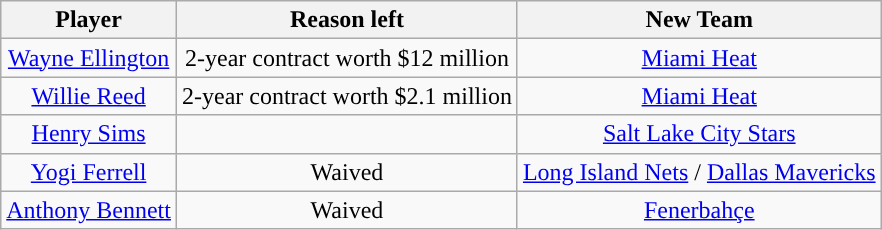<table class="wikitable sortable sortable" style="text-align: center">
<tr>
<th>Player</th>
<th>Reason left</th>
<th>New Team</th>
</tr>
<tr style="text-align: center">
<td><a href='#'>Wayne Ellington</a></td>
<td>2-year contract worth $12 million</td>
<td><a href='#'>Miami Heat</a></td>
</tr>
<tr style="text-align: center">
<td><a href='#'>Willie Reed</a></td>
<td>2-year contract worth $2.1 million</td>
<td><a href='#'>Miami Heat</a></td>
</tr>
<tr style="text-align: center">
<td><a href='#'>Henry Sims</a></td>
<td></td>
<td><a href='#'>Salt Lake City Stars</a></td>
</tr>
<tr style="text-align: center">
<td><a href='#'>Yogi Ferrell</a></td>
<td>Waived</td>
<td><a href='#'>Long Island Nets</a> / <a href='#'>Dallas Mavericks</a></td>
</tr>
<tr>
<td><a href='#'>Anthony Bennett</a></td>
<td>Waived</td>
<td> <a href='#'><span>Fenerbahçe</span></a></td>
</tr>
</table>
